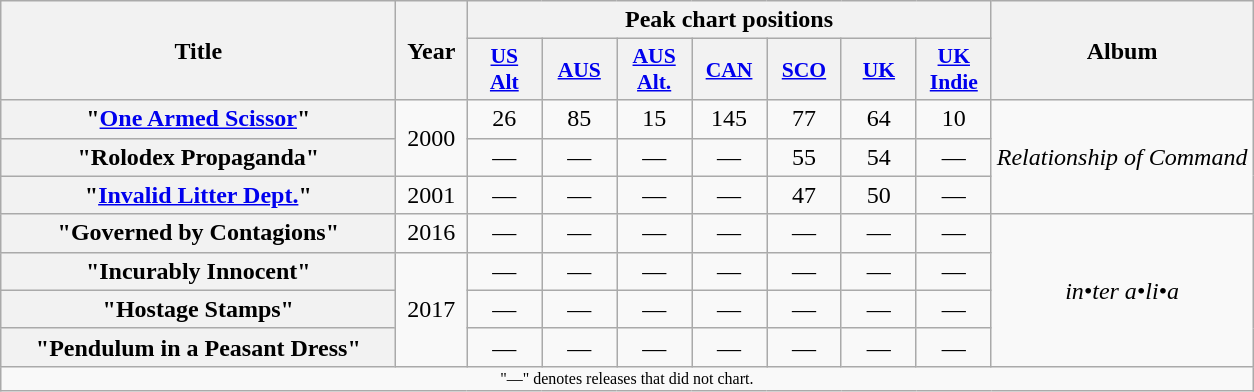<table class="wikitable plainrowheaders" style="text-align:center;" border="1">
<tr>
<th scope="col" rowspan="2" style="width:16em;">Title</th>
<th scope="col" rowspan="2" style="width:2.5em;">Year</th>
<th scope="col" colspan="7">Peak chart positions</th>
<th scope="col" rowspan="2">Album</th>
</tr>
<tr>
<th scope="col" style="width:3em;font-size:90%;"><a href='#'>US<br>Alt</a><br></th>
<th scope="col" style="width:3em;font-size:90%;"><a href='#'>AUS</a><br></th>
<th scope="col" style="width:3em;font-size:90%;"><a href='#'>AUS<br>Alt.</a><br></th>
<th scope="col" style="width:3em;font-size:90%;"><a href='#'>CAN</a><br></th>
<th scope="col" style="width:3em;font-size:90%;"><a href='#'>SCO</a><br></th>
<th scope="col" style="width:3em;font-size:90%;"><a href='#'>UK</a><br></th>
<th scope="col" style="width:3em;font-size:90%;"><a href='#'>UK<br>Indie</a> <br></th>
</tr>
<tr>
<th scope="row">"<a href='#'>One Armed Scissor</a>"</th>
<td rowspan="2">2000</td>
<td>26</td>
<td>85</td>
<td>15</td>
<td>145</td>
<td>77</td>
<td>64</td>
<td>10</td>
<td rowspan="3"><em>Relationship of Command</em></td>
</tr>
<tr>
<th scope="row">"Rolodex Propaganda"</th>
<td>—</td>
<td>—</td>
<td>—</td>
<td>—</td>
<td>55</td>
<td>54</td>
<td>—</td>
</tr>
<tr>
<th scope="row">"<a href='#'>Invalid Litter Dept.</a>"</th>
<td>2001</td>
<td>—</td>
<td>—</td>
<td>—</td>
<td>—</td>
<td>47</td>
<td>50</td>
<td>—</td>
</tr>
<tr>
<th scope="row">"Governed by Contagions"</th>
<td>2016</td>
<td>—</td>
<td>—</td>
<td>—</td>
<td>—</td>
<td>—</td>
<td>—</td>
<td>—</td>
<td rowspan="4"><em>in•ter a•li•a</em></td>
</tr>
<tr>
<th scope="row">"Incurably Innocent"</th>
<td rowspan="3">2017</td>
<td>—</td>
<td>—</td>
<td>—</td>
<td>—</td>
<td>—</td>
<td>—</td>
<td>—</td>
</tr>
<tr>
<th scope="row">"Hostage Stamps"</th>
<td>—</td>
<td>—</td>
<td>—</td>
<td>—</td>
<td>—</td>
<td>—</td>
<td>—</td>
</tr>
<tr>
<th scope="row">"Pendulum in a Peasant Dress"</th>
<td>—</td>
<td>—</td>
<td>—</td>
<td>—</td>
<td>—</td>
<td>—</td>
<td>—</td>
</tr>
<tr>
<td align="center" colspan="10" style="font-size: 8pt">"—" denotes releases that did not chart.</td>
</tr>
</table>
